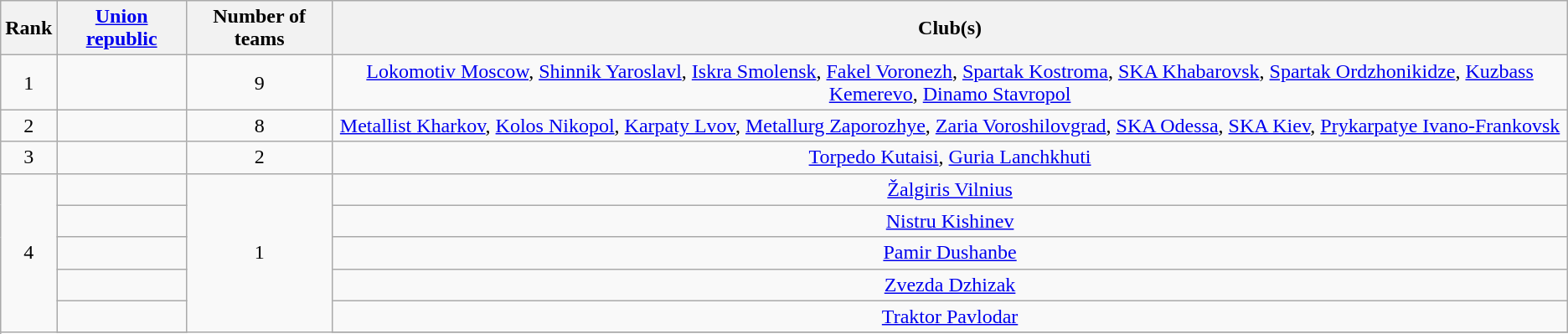<table class="wikitable">
<tr>
<th>Rank</th>
<th><a href='#'>Union republic</a></th>
<th>Number of teams</th>
<th>Club(s)</th>
</tr>
<tr>
<td align="center">1</td>
<td></td>
<td align="center">9</td>
<td align="center"><a href='#'>Lokomotiv Moscow</a>, <a href='#'>Shinnik Yaroslavl</a>, <a href='#'>Iskra Smolensk</a>, <a href='#'>Fakel Voronezh</a>, <a href='#'>Spartak Kostroma</a>, <a href='#'>SKA Khabarovsk</a>, <a href='#'>Spartak Ordzhonikidze</a>, <a href='#'>Kuzbass Kemerevo</a>, <a href='#'>Dinamo Stavropol</a></td>
</tr>
<tr>
<td align="center">2</td>
<td></td>
<td align="center">8</td>
<td align="center"><a href='#'>Metallist Kharkov</a>, <a href='#'>Kolos Nikopol</a>, <a href='#'>Karpaty Lvov</a>, <a href='#'>Metallurg Zaporozhye</a>, <a href='#'>Zaria Voroshilovgrad</a>, <a href='#'>SKA Odessa</a>, <a href='#'>SKA Kiev</a>, <a href='#'>Prykarpatye Ivano-Frankovsk</a></td>
</tr>
<tr>
<td align="center">3</td>
<td></td>
<td align="center">2</td>
<td align="center"><a href='#'>Torpedo Kutaisi</a>, <a href='#'>Guria Lanchkhuti</a></td>
</tr>
<tr>
<td align="center" rowspan=10>4</td>
<td></td>
<td align="center" rowspan=10>1</td>
<td align="center"><a href='#'>Žalgiris Vilnius</a></td>
</tr>
<tr>
<td></td>
<td align="center"><a href='#'>Nistru Kishinev</a></td>
</tr>
<tr>
<td></td>
<td align="center"><a href='#'>Pamir Dushanbe</a></td>
</tr>
<tr>
<td></td>
<td align="center"><a href='#'>Zvezda Dzhizak</a></td>
</tr>
<tr>
<td></td>
<td align="center"><a href='#'>Traktor Pavlodar</a></td>
</tr>
<tr>
</tr>
</table>
